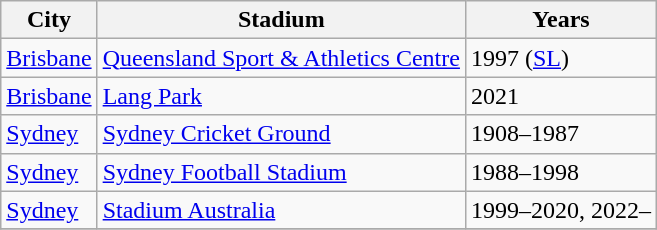<table class="wikitable" style="text-align: left;">
<tr>
<th>City</th>
<th>Stadium</th>
<th>Years</th>
</tr>
<tr>
<td> <a href='#'>Brisbane</a></td>
<td><a href='#'>Queensland Sport & Athletics Centre</a></td>
<td>1997 (<a href='#'>SL</a>)</td>
</tr>
<tr>
<td> <a href='#'>Brisbane</a></td>
<td><a href='#'>Lang Park</a></td>
<td>2021</td>
</tr>
<tr>
<td align=left> <a href='#'>Sydney</a></td>
<td><a href='#'>Sydney Cricket Ground</a></td>
<td>1908–1987</td>
</tr>
<tr>
<td align=left> <a href='#'>Sydney</a></td>
<td><a href='#'>Sydney Football Stadium</a></td>
<td>1988–1998</td>
</tr>
<tr>
<td align=left> <a href='#'>Sydney</a></td>
<td><a href='#'>Stadium Australia</a></td>
<td>1999–2020, 2022–</td>
</tr>
<tr>
</tr>
</table>
